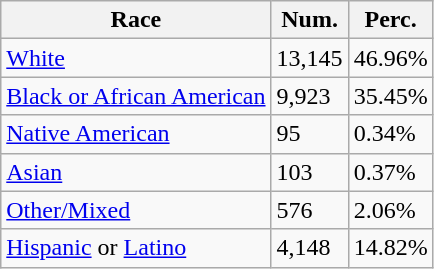<table class="wikitable">
<tr>
<th>Race</th>
<th>Num.</th>
<th>Perc.</th>
</tr>
<tr>
<td><a href='#'>White</a></td>
<td>13,145</td>
<td>46.96%</td>
</tr>
<tr>
<td><a href='#'>Black or African American</a></td>
<td>9,923</td>
<td>35.45%</td>
</tr>
<tr>
<td><a href='#'>Native American</a></td>
<td>95</td>
<td>0.34%</td>
</tr>
<tr>
<td><a href='#'>Asian</a></td>
<td>103</td>
<td>0.37%</td>
</tr>
<tr>
<td><a href='#'>Other/Mixed</a></td>
<td>576</td>
<td>2.06%</td>
</tr>
<tr>
<td><a href='#'>Hispanic</a> or <a href='#'>Latino</a></td>
<td>4,148</td>
<td>14.82%</td>
</tr>
</table>
